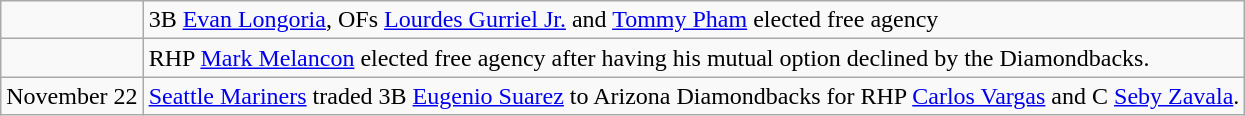<table class="wikitable">
<tr>
<td></td>
<td>3B <a href='#'>Evan Longoria</a>, OFs <a href='#'>Lourdes Gurriel Jr.</a> and <a href='#'>Tommy Pham</a> elected free agency</td>
</tr>
<tr>
<td></td>
<td>RHP <a href='#'>Mark Melancon</a> elected free agency after having his mutual option declined by the Diamondbacks.</td>
</tr>
<tr>
<td>November 22</td>
<td><a href='#'>Seattle Mariners</a> traded 3B <a href='#'>Eugenio Suarez</a> to Arizona Diamondbacks for RHP <a href='#'>Carlos Vargas</a> and C <a href='#'>Seby Zavala</a>.</td>
</tr>
</table>
